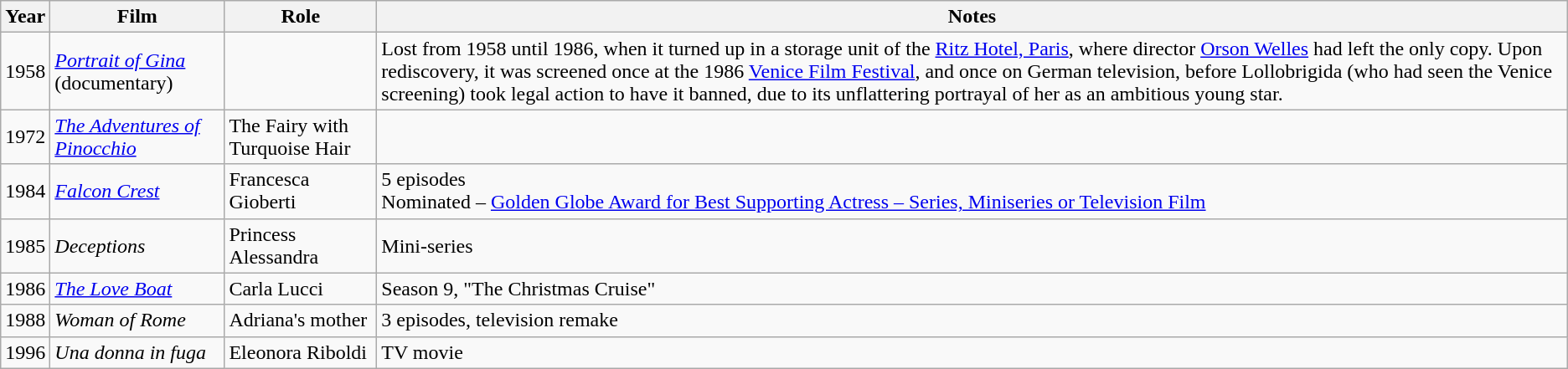<table class="wikitable">
<tr>
<th>Year</th>
<th>Film</th>
<th>Role</th>
<th>Notes</th>
</tr>
<tr>
<td>1958</td>
<td><em><a href='#'>Portrait of Gina</a></em> (documentary)</td>
<td></td>
<td>Lost from 1958 until 1986, when it turned up in a storage unit of the <a href='#'>Ritz Hotel, Paris</a>, where director <a href='#'>Orson Welles</a> had left the only copy. Upon rediscovery, it was screened once at the 1986 <a href='#'>Venice Film Festival</a>, and once on German television, before Lollobrigida (who had seen the Venice screening) took legal action to have it banned, due to its unflattering portrayal of her as an ambitious young star.</td>
</tr>
<tr>
<td>1972</td>
<td><em><a href='#'>The Adventures of Pinocchio</a></em></td>
<td>The Fairy with Turquoise Hair</td>
<td></td>
</tr>
<tr>
<td>1984</td>
<td><em><a href='#'>Falcon Crest</a></em></td>
<td>Francesca Gioberti</td>
<td>5 episodes<br>Nominated – <a href='#'>Golden Globe Award for Best Supporting Actress – Series, Miniseries or Television Film</a></td>
</tr>
<tr>
<td>1985</td>
<td><em>Deceptions</em></td>
<td>Princess Alessandra</td>
<td>Mini-series</td>
</tr>
<tr>
<td>1986</td>
<td><em><a href='#'>The Love Boat</a></em></td>
<td>Carla Lucci</td>
<td>Season 9, "The Christmas Cruise"</td>
</tr>
<tr>
<td>1988</td>
<td><em>Woman of Rome</em></td>
<td>Adriana's mother</td>
<td>3 episodes, television remake</td>
</tr>
<tr>
<td>1996</td>
<td><em>Una donna in fuga</em></td>
<td>Eleonora Riboldi</td>
<td>TV movie</td>
</tr>
</table>
